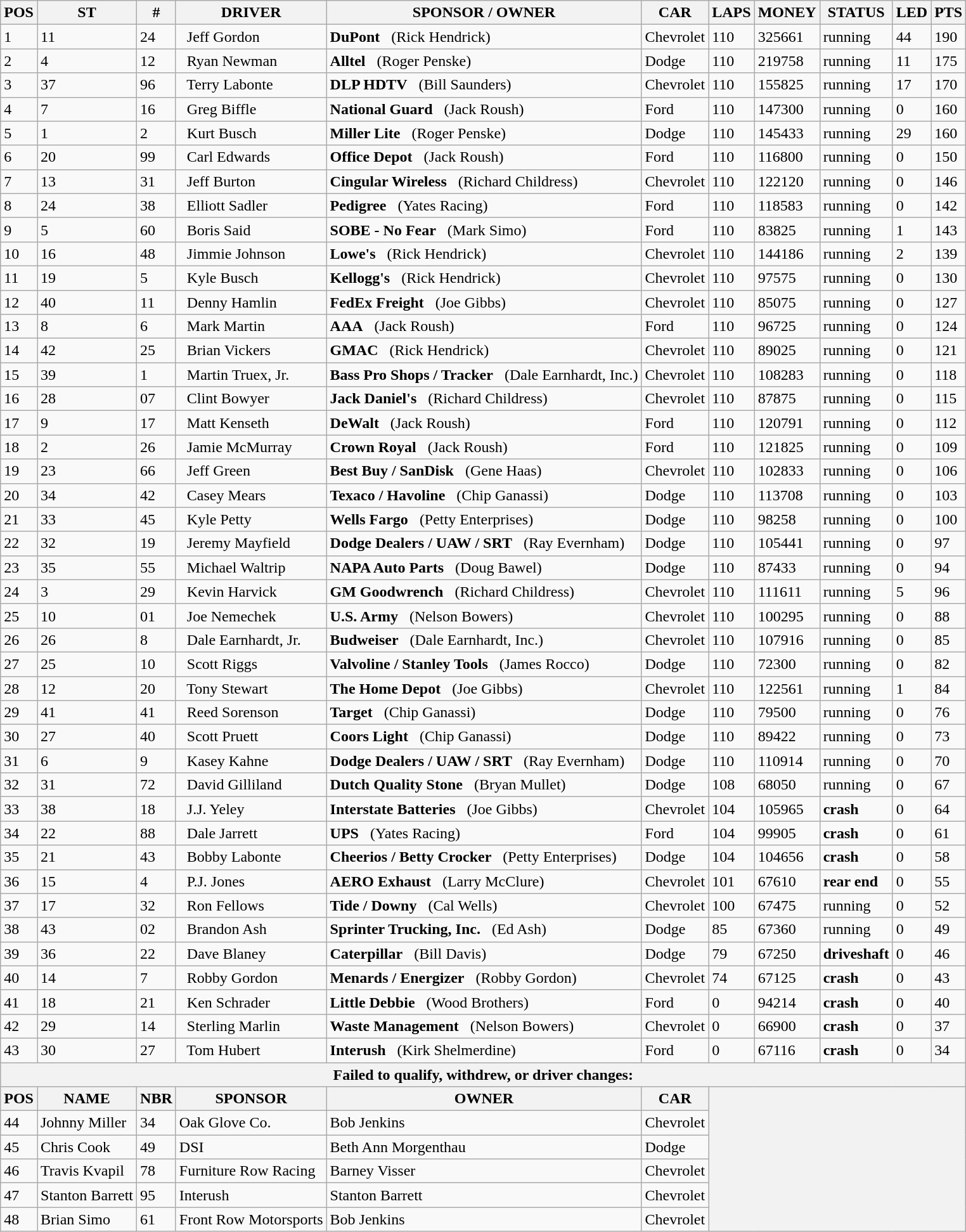<table class="wikitable">
<tr>
<th>POS</th>
<th>ST</th>
<th>#</th>
<th>DRIVER</th>
<th>SPONSOR / OWNER</th>
<th>CAR</th>
<th>LAPS</th>
<th>MONEY</th>
<th>STATUS</th>
<th>LED</th>
<th>PTS</th>
</tr>
<tr>
<td>1</td>
<td>11</td>
<td>24</td>
<td>  Jeff Gordon</td>
<td><strong>DuPont</strong>   (Rick Hendrick)</td>
<td>Chevrolet</td>
<td>110</td>
<td>325661</td>
<td>running</td>
<td>44</td>
<td>190</td>
</tr>
<tr>
<td>2</td>
<td>4</td>
<td>12</td>
<td>  Ryan Newman</td>
<td><strong>Alltel</strong>   (Roger Penske)</td>
<td>Dodge</td>
<td>110</td>
<td>219758</td>
<td>running</td>
<td>11</td>
<td>175</td>
</tr>
<tr>
<td>3</td>
<td>37</td>
<td>96</td>
<td>  Terry Labonte</td>
<td><strong>DLP HDTV</strong>   (Bill Saunders)</td>
<td>Chevrolet</td>
<td>110</td>
<td>155825</td>
<td>running</td>
<td>17</td>
<td>170</td>
</tr>
<tr>
<td>4</td>
<td>7</td>
<td>16</td>
<td>  Greg Biffle</td>
<td><strong>National Guard</strong>   (Jack Roush)</td>
<td>Ford</td>
<td>110</td>
<td>147300</td>
<td>running</td>
<td>0</td>
<td>160</td>
</tr>
<tr>
<td>5</td>
<td>1</td>
<td>2</td>
<td>  Kurt Busch</td>
<td><strong>Miller Lite</strong>   (Roger Penske)</td>
<td>Dodge</td>
<td>110</td>
<td>145433</td>
<td>running</td>
<td>29</td>
<td>160</td>
</tr>
<tr>
<td>6</td>
<td>20</td>
<td>99</td>
<td>  Carl Edwards</td>
<td><strong>Office Depot</strong>   (Jack Roush)</td>
<td>Ford</td>
<td>110</td>
<td>116800</td>
<td>running</td>
<td>0</td>
<td>150</td>
</tr>
<tr>
<td>7</td>
<td>13</td>
<td>31</td>
<td>  Jeff Burton</td>
<td><strong>Cingular Wireless</strong>   (Richard Childress)</td>
<td>Chevrolet</td>
<td>110</td>
<td>122120</td>
<td>running</td>
<td>0</td>
<td>146</td>
</tr>
<tr>
<td>8</td>
<td>24</td>
<td>38</td>
<td>  Elliott Sadler</td>
<td><strong>Pedigree</strong>   (Yates Racing)</td>
<td>Ford</td>
<td>110</td>
<td>118583</td>
<td>running</td>
<td>0</td>
<td>142</td>
</tr>
<tr>
<td>9</td>
<td>5</td>
<td>60</td>
<td>  Boris Said</td>
<td><strong>SOBE - No Fear</strong>   (Mark Simo)</td>
<td>Ford</td>
<td>110</td>
<td>83825</td>
<td>running</td>
<td>1</td>
<td>143</td>
</tr>
<tr>
<td>10</td>
<td>16</td>
<td>48</td>
<td>  Jimmie Johnson</td>
<td><strong>Lowe's</strong>   (Rick Hendrick)</td>
<td>Chevrolet</td>
<td>110</td>
<td>144186</td>
<td>running</td>
<td>2</td>
<td>139</td>
</tr>
<tr>
<td>11</td>
<td>19</td>
<td>5</td>
<td>  Kyle Busch</td>
<td><strong>Kellogg's</strong>   (Rick Hendrick)</td>
<td>Chevrolet</td>
<td>110</td>
<td>97575</td>
<td>running</td>
<td>0</td>
<td>130</td>
</tr>
<tr>
<td>12</td>
<td>40</td>
<td>11</td>
<td>  Denny Hamlin</td>
<td><strong>FedEx Freight</strong>   (Joe Gibbs)</td>
<td>Chevrolet</td>
<td>110</td>
<td>85075</td>
<td>running</td>
<td>0</td>
<td>127</td>
</tr>
<tr>
<td>13</td>
<td>8</td>
<td>6</td>
<td>  Mark Martin</td>
<td><strong>AAA</strong>   (Jack Roush)</td>
<td>Ford</td>
<td>110</td>
<td>96725</td>
<td>running</td>
<td>0</td>
<td>124</td>
</tr>
<tr>
<td>14</td>
<td>42</td>
<td>25</td>
<td>  Brian Vickers</td>
<td><strong>GMAC</strong>   (Rick Hendrick)</td>
<td>Chevrolet</td>
<td>110</td>
<td>89025</td>
<td>running</td>
<td>0</td>
<td>121</td>
</tr>
<tr>
<td>15</td>
<td>39</td>
<td>1</td>
<td>  Martin Truex, Jr.</td>
<td><strong>Bass Pro Shops / Tracker</strong>   (Dale Earnhardt, Inc.)</td>
<td>Chevrolet</td>
<td>110</td>
<td>108283</td>
<td>running</td>
<td>0</td>
<td>118</td>
</tr>
<tr>
<td>16</td>
<td>28</td>
<td>07</td>
<td>  Clint Bowyer</td>
<td><strong>Jack Daniel's</strong>   (Richard Childress)</td>
<td>Chevrolet</td>
<td>110</td>
<td>87875</td>
<td>running</td>
<td>0</td>
<td>115</td>
</tr>
<tr>
<td>17</td>
<td>9</td>
<td>17</td>
<td>  Matt Kenseth</td>
<td><strong>DeWalt</strong>   (Jack Roush)</td>
<td>Ford</td>
<td>110</td>
<td>120791</td>
<td>running</td>
<td>0</td>
<td>112</td>
</tr>
<tr>
<td>18</td>
<td>2</td>
<td>26</td>
<td>  Jamie McMurray</td>
<td><strong>Crown Royal</strong>   (Jack Roush)</td>
<td>Ford</td>
<td>110</td>
<td>121825</td>
<td>running</td>
<td>0</td>
<td>109</td>
</tr>
<tr>
<td>19</td>
<td>23</td>
<td>66</td>
<td>  Jeff Green</td>
<td><strong>Best Buy / SanDisk</strong>   (Gene Haas)</td>
<td>Chevrolet</td>
<td>110</td>
<td>102833</td>
<td>running</td>
<td>0</td>
<td>106</td>
</tr>
<tr>
<td>20</td>
<td>34</td>
<td>42</td>
<td>  Casey Mears</td>
<td><strong>Texaco / Havoline</strong>   (Chip Ganassi)</td>
<td>Dodge</td>
<td>110</td>
<td>113708</td>
<td>running</td>
<td>0</td>
<td>103</td>
</tr>
<tr>
<td>21</td>
<td>33</td>
<td>45</td>
<td>  Kyle Petty</td>
<td><strong>Wells Fargo</strong>   (Petty Enterprises)</td>
<td>Dodge</td>
<td>110</td>
<td>98258</td>
<td>running</td>
<td>0</td>
<td>100</td>
</tr>
<tr>
<td>22</td>
<td>32</td>
<td>19</td>
<td>  Jeremy Mayfield</td>
<td><strong>Dodge Dealers / UAW / SRT</strong>   (Ray Evernham)</td>
<td>Dodge</td>
<td>110</td>
<td>105441</td>
<td>running</td>
<td>0</td>
<td>97</td>
</tr>
<tr>
<td>23</td>
<td>35</td>
<td>55</td>
<td>  Michael Waltrip</td>
<td><strong>NAPA Auto Parts</strong>   (Doug Bawel)</td>
<td>Dodge</td>
<td>110</td>
<td>87433</td>
<td>running</td>
<td>0</td>
<td>94</td>
</tr>
<tr>
<td>24</td>
<td>3</td>
<td>29</td>
<td>  Kevin Harvick</td>
<td><strong>GM Goodwrench</strong>   (Richard Childress)</td>
<td>Chevrolet</td>
<td>110</td>
<td>111611</td>
<td>running</td>
<td>5</td>
<td>96</td>
</tr>
<tr>
<td>25</td>
<td>10</td>
<td>01</td>
<td>  Joe Nemechek</td>
<td><strong>U.S. Army</strong>   (Nelson Bowers)</td>
<td>Chevrolet</td>
<td>110</td>
<td>100295</td>
<td>running</td>
<td>0</td>
<td>88</td>
</tr>
<tr>
<td>26</td>
<td>26</td>
<td>8</td>
<td>  Dale Earnhardt, Jr.</td>
<td><strong>Budweiser</strong>   (Dale Earnhardt, Inc.)</td>
<td>Chevrolet</td>
<td>110</td>
<td>107916</td>
<td>running</td>
<td>0</td>
<td>85</td>
</tr>
<tr>
<td>27</td>
<td>25</td>
<td>10</td>
<td>  Scott Riggs</td>
<td><strong>Valvoline / Stanley Tools</strong>   (James Rocco)</td>
<td>Dodge</td>
<td>110</td>
<td>72300</td>
<td>running</td>
<td>0</td>
<td>82</td>
</tr>
<tr>
<td>28</td>
<td>12</td>
<td>20</td>
<td>  Tony Stewart</td>
<td><strong>The Home Depot</strong>   (Joe Gibbs)</td>
<td>Chevrolet</td>
<td>110</td>
<td>122561</td>
<td>running</td>
<td>1</td>
<td>84</td>
</tr>
<tr>
<td>29</td>
<td>41</td>
<td>41</td>
<td>  Reed Sorenson</td>
<td><strong>Target</strong>   (Chip Ganassi)</td>
<td>Dodge</td>
<td>110</td>
<td>79500</td>
<td>running</td>
<td>0</td>
<td>76</td>
</tr>
<tr>
<td>30</td>
<td>27</td>
<td>40</td>
<td>  Scott Pruett</td>
<td><strong>Coors Light</strong>   (Chip Ganassi)</td>
<td>Dodge</td>
<td>110</td>
<td>89422</td>
<td>running</td>
<td>0</td>
<td>73</td>
</tr>
<tr>
<td>31</td>
<td>6</td>
<td>9</td>
<td>  Kasey Kahne</td>
<td><strong>Dodge Dealers / UAW / SRT</strong>   (Ray Evernham)</td>
<td>Dodge</td>
<td>110</td>
<td>110914</td>
<td>running</td>
<td>0</td>
<td>70</td>
</tr>
<tr>
<td>32</td>
<td>31</td>
<td>72</td>
<td>  David Gilliland</td>
<td><strong>Dutch Quality Stone</strong>   (Bryan Mullet)</td>
<td>Dodge</td>
<td>108</td>
<td>68050</td>
<td>running</td>
<td>0</td>
<td>67</td>
</tr>
<tr>
<td>33</td>
<td>38</td>
<td>18</td>
<td>  J.J. Yeley</td>
<td><strong>Interstate Batteries</strong>   (Joe Gibbs)</td>
<td>Chevrolet</td>
<td>104</td>
<td>105965</td>
<td><strong>crash</strong></td>
<td>0</td>
<td>64</td>
</tr>
<tr>
<td>34</td>
<td>22</td>
<td>88</td>
<td>  Dale Jarrett</td>
<td><strong>UPS</strong>   (Yates Racing)</td>
<td>Ford</td>
<td>104</td>
<td>99905</td>
<td><strong>crash</strong></td>
<td>0</td>
<td>61</td>
</tr>
<tr>
<td>35</td>
<td>21</td>
<td>43</td>
<td>  Bobby Labonte</td>
<td><strong>Cheerios / Betty Crocker</strong>   (Petty Enterprises)</td>
<td>Dodge</td>
<td>104</td>
<td>104656</td>
<td><strong>crash</strong></td>
<td>0</td>
<td>58</td>
</tr>
<tr>
<td>36</td>
<td>15</td>
<td>4</td>
<td>  P.J. Jones</td>
<td><strong>AERO Exhaust</strong>   (Larry McClure)</td>
<td>Chevrolet</td>
<td>101</td>
<td>67610</td>
<td><strong>rear end</strong></td>
<td>0</td>
<td>55</td>
</tr>
<tr>
<td>37</td>
<td>17</td>
<td>32</td>
<td>  Ron Fellows</td>
<td><strong>Tide / Downy</strong>   (Cal Wells)</td>
<td>Chevrolet</td>
<td>100</td>
<td>67475</td>
<td>running</td>
<td>0</td>
<td>52</td>
</tr>
<tr>
<td>38</td>
<td>43</td>
<td>02</td>
<td>  Brandon Ash</td>
<td><strong>Sprinter Trucking, Inc.</strong>   (Ed Ash)</td>
<td>Dodge</td>
<td>85</td>
<td>67360</td>
<td>running</td>
<td>0</td>
<td>49</td>
</tr>
<tr>
<td>39</td>
<td>36</td>
<td>22</td>
<td>  Dave Blaney</td>
<td><strong>Caterpillar</strong>   (Bill Davis)</td>
<td>Dodge</td>
<td>79</td>
<td>67250</td>
<td><strong>driveshaft</strong></td>
<td>0</td>
<td>46</td>
</tr>
<tr>
<td>40</td>
<td>14</td>
<td>7</td>
<td>  Robby Gordon</td>
<td><strong>Menards / Energizer</strong>   (Robby Gordon)</td>
<td>Chevrolet</td>
<td>74</td>
<td>67125</td>
<td><strong>crash</strong></td>
<td>0</td>
<td>43</td>
</tr>
<tr>
<td>41</td>
<td>18</td>
<td>21</td>
<td>  Ken Schrader</td>
<td><strong>Little Debbie</strong>   (Wood Brothers)</td>
<td>Ford</td>
<td>0</td>
<td>94214</td>
<td><strong>crash</strong></td>
<td>0</td>
<td>40</td>
</tr>
<tr>
<td>42</td>
<td>29</td>
<td>14</td>
<td>  Sterling Marlin</td>
<td><strong>Waste Management</strong>   (Nelson Bowers)</td>
<td>Chevrolet</td>
<td>0</td>
<td>66900</td>
<td><strong>crash</strong></td>
<td>0</td>
<td>37</td>
</tr>
<tr>
<td>43</td>
<td>30</td>
<td>27</td>
<td>  Tom Hubert</td>
<td><strong>Interush</strong>   (Kirk Shelmerdine)</td>
<td>Ford</td>
<td>0</td>
<td>67116</td>
<td><strong>crash</strong></td>
<td>0</td>
<td>34</td>
</tr>
<tr>
<th colspan="11">Failed to qualify, withdrew, or driver changes:</th>
</tr>
<tr>
<th>POS</th>
<th>NAME</th>
<th>NBR</th>
<th>SPONSOR</th>
<th>OWNER</th>
<th>CAR</th>
<th colspan="5" rowspan="6"></th>
</tr>
<tr>
<td>44</td>
<td>Johnny Miller</td>
<td>34</td>
<td>Oak Glove Co.</td>
<td>Bob Jenkins</td>
<td>Chevrolet</td>
</tr>
<tr>
<td>45</td>
<td>Chris Cook</td>
<td>49</td>
<td>DSI</td>
<td>Beth Ann Morgenthau</td>
<td>Dodge</td>
</tr>
<tr>
<td>46</td>
<td>Travis Kvapil</td>
<td>78</td>
<td>Furniture Row Racing</td>
<td>Barney Visser</td>
<td>Chevrolet</td>
</tr>
<tr>
<td>47</td>
<td>Stanton Barrett</td>
<td>95</td>
<td>Interush</td>
<td>Stanton Barrett</td>
<td>Chevrolet</td>
</tr>
<tr>
<td>48</td>
<td>Brian Simo</td>
<td>61</td>
<td>Front Row Motorsports</td>
<td>Bob Jenkins</td>
<td>Chevrolet</td>
</tr>
</table>
